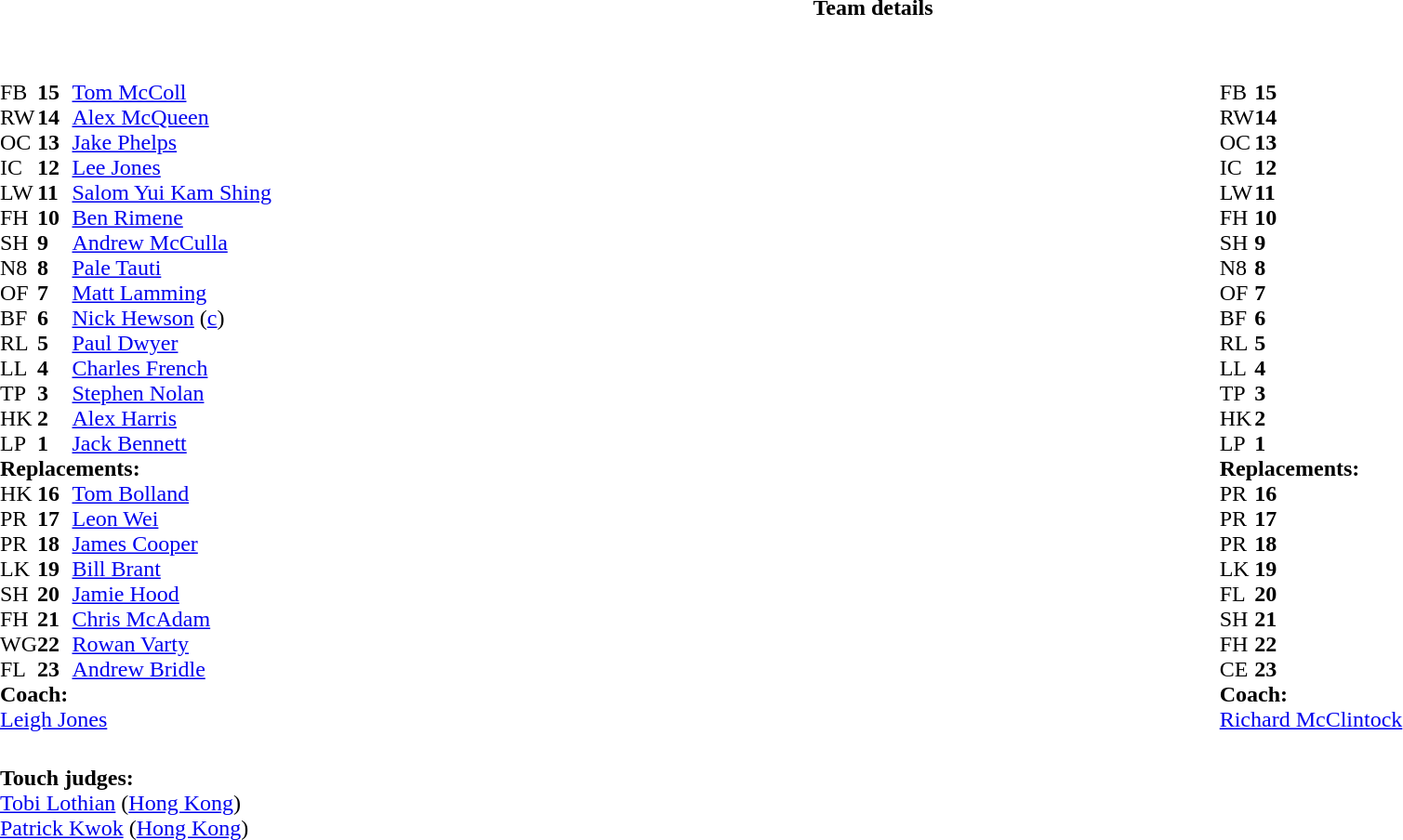<table border="0" width="100%" class="collapsible collapsed">
<tr>
<th>Team details</th>
</tr>
<tr>
<td><br><table width="100%">
<tr>
<td valign="top" width="50%"><br><table style="font-size: 100%" cellspacing="0" cellpadding="0">
<tr>
<th width="25"></th>
<th width="25"></th>
</tr>
<tr>
<td>FB</td>
<td><strong>15</strong></td>
<td><a href='#'>Tom McColl</a></td>
</tr>
<tr>
<td>RW</td>
<td><strong>14</strong></td>
<td><a href='#'>Alex McQueen</a></td>
</tr>
<tr>
<td>OC</td>
<td><strong>13</strong></td>
<td><a href='#'>Jake Phelps</a></td>
</tr>
<tr>
<td>IC</td>
<td><strong>12</strong></td>
<td><a href='#'>Lee Jones</a></td>
</tr>
<tr>
<td>LW</td>
<td><strong>11</strong></td>
<td><a href='#'>Salom Yui Kam Shing</a></td>
</tr>
<tr>
<td>FH</td>
<td><strong>10</strong></td>
<td><a href='#'>Ben Rimene</a></td>
</tr>
<tr>
<td>SH</td>
<td><strong>9</strong></td>
<td><a href='#'>Andrew McCulla</a></td>
</tr>
<tr>
<td>N8</td>
<td><strong>8</strong></td>
<td><a href='#'>Pale Tauti</a></td>
</tr>
<tr>
<td>OF</td>
<td><strong>7</strong></td>
<td><a href='#'>Matt Lamming</a></td>
</tr>
<tr>
<td>BF</td>
<td><strong>6</strong></td>
<td><a href='#'>Nick Hewson</a> (<a href='#'>c</a>)</td>
</tr>
<tr>
<td>RL</td>
<td><strong>5</strong></td>
<td><a href='#'>Paul Dwyer</a></td>
</tr>
<tr>
<td>LL</td>
<td><strong>4</strong></td>
<td><a href='#'>Charles French</a></td>
</tr>
<tr>
<td>TP</td>
<td><strong>3</strong></td>
<td><a href='#'>Stephen Nolan</a></td>
</tr>
<tr>
<td>HK</td>
<td><strong>2</strong></td>
<td><a href='#'>Alex Harris</a></td>
</tr>
<tr>
<td>LP</td>
<td><strong>1</strong></td>
<td><a href='#'>Jack Bennett</a></td>
</tr>
<tr>
<td colspan=3><strong>Replacements:</strong></td>
</tr>
<tr>
<td>HK</td>
<td><strong>16</strong></td>
<td><a href='#'>Tom Bolland</a></td>
</tr>
<tr>
<td>PR</td>
<td><strong>17</strong></td>
<td><a href='#'>Leon Wei</a></td>
</tr>
<tr>
<td>PR</td>
<td><strong>18</strong></td>
<td><a href='#'>James Cooper</a></td>
</tr>
<tr>
<td>LK</td>
<td><strong>19</strong></td>
<td><a href='#'>Bill Brant</a></td>
</tr>
<tr>
<td>SH</td>
<td><strong>20</strong></td>
<td><a href='#'>Jamie Hood</a></td>
</tr>
<tr>
<td>FH</td>
<td><strong>21</strong></td>
<td><a href='#'>Chris McAdam</a></td>
</tr>
<tr>
<td>WG</td>
<td><strong>22</strong></td>
<td><a href='#'>Rowan Varty</a></td>
</tr>
<tr>
<td>FL</td>
<td><strong>23</strong></td>
<td><a href='#'>Andrew Bridle</a></td>
</tr>
<tr>
<td colspan=3><strong>Coach:</strong></td>
</tr>
<tr>
<td colspan="4"> <a href='#'>Leigh Jones</a></td>
</tr>
</table>
</td>
<td valign="top" width="50%"><br><table style="font-size: 100%" cellspacing="0" cellpadding="0" align="center">
<tr>
<th width="25"></th>
<th width="25"></th>
</tr>
<tr>
<td>FB</td>
<td><strong>15</strong></td>
<td></td>
</tr>
<tr>
<td>RW</td>
<td><strong>14</strong></td>
<td></td>
</tr>
<tr>
<td>OC</td>
<td><strong>13</strong></td>
<td></td>
</tr>
<tr>
<td>IC</td>
<td><strong>12</strong></td>
<td></td>
</tr>
<tr>
<td>LW</td>
<td><strong>11</strong></td>
<td></td>
</tr>
<tr>
<td>FH</td>
<td><strong>10</strong></td>
<td></td>
</tr>
<tr>
<td>SH</td>
<td><strong>9</strong></td>
<td></td>
</tr>
<tr>
<td>N8</td>
<td><strong>8</strong></td>
<td></td>
</tr>
<tr>
<td>OF</td>
<td><strong>7</strong></td>
<td></td>
</tr>
<tr>
<td>BF</td>
<td><strong>6</strong></td>
<td></td>
</tr>
<tr>
<td>RL</td>
<td><strong>5</strong></td>
<td></td>
</tr>
<tr>
<td>LL</td>
<td><strong>4</strong></td>
<td></td>
</tr>
<tr>
<td>TP</td>
<td><strong>3</strong></td>
<td></td>
</tr>
<tr>
<td>HK</td>
<td><strong>2</strong></td>
<td></td>
</tr>
<tr>
<td>LP</td>
<td><strong>1</strong></td>
<td></td>
</tr>
<tr>
<td colspan=3><strong>Replacements:</strong></td>
</tr>
<tr>
<td>PR</td>
<td><strong>16</strong></td>
<td></td>
</tr>
<tr>
<td>PR</td>
<td><strong>17</strong></td>
<td></td>
</tr>
<tr>
<td>PR</td>
<td><strong>18</strong></td>
<td></td>
</tr>
<tr>
<td>LK</td>
<td><strong>19</strong></td>
<td></td>
</tr>
<tr>
<td>FL</td>
<td><strong>20</strong></td>
<td></td>
</tr>
<tr>
<td>SH</td>
<td><strong>21</strong></td>
<td></td>
</tr>
<tr>
<td>FH</td>
<td><strong>22</strong></td>
<td></td>
</tr>
<tr>
<td>CE</td>
<td><strong>23</strong></td>
<td></td>
</tr>
<tr>
<td colspan=3><strong>Coach:</strong></td>
</tr>
<tr>
<td colspan="4"> <a href='#'>Richard McClintock</a></td>
</tr>
</table>
</td>
</tr>
</table>
<table width=100% style="font-size: 100%">
<tr>
<td><br>
<strong>Touch judges:</strong>
<br><a href='#'>Tobi Lothian</a> (<a href='#'>Hong Kong</a>)
<br><a href='#'>Patrick Kwok</a> (<a href='#'>Hong Kong</a>)</td>
</tr>
</table>
</td>
</tr>
</table>
